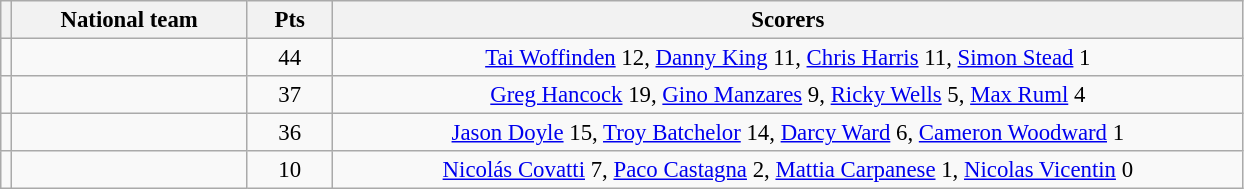<table class=wikitable style="font-size: 95%">
<tr>
<th></th>
<th width=150>National team</th>
<th width=50>Pts</th>
<th width=600>Scorers</th>
</tr>
<tr align=center >
<td></td>
<td align=left></td>
<td>44</td>
<td><a href='#'>Tai Woffinden</a> 12, <a href='#'>Danny King</a> 11, <a href='#'>Chris Harris</a> 11, <a href='#'>Simon Stead</a> 1</td>
</tr>
<tr align=center>
<td></td>
<td align=left></td>
<td>37</td>
<td><a href='#'>Greg Hancock</a> 19, <a href='#'>Gino Manzares</a> 9, <a href='#'>Ricky Wells</a> 5, <a href='#'>Max Ruml</a> 4</td>
</tr>
<tr align=center>
<td></td>
<td align=left></td>
<td>36</td>
<td><a href='#'>Jason Doyle</a> 15, <a href='#'>Troy Batchelor</a> 14, <a href='#'>Darcy Ward</a> 6, <a href='#'>Cameron Woodward</a> 1</td>
</tr>
<tr align=center>
<td></td>
<td align=left></td>
<td>10</td>
<td><a href='#'>Nicolás Covatti</a> 7, <a href='#'>Paco Castagna</a> 2, <a href='#'>Mattia Carpanese</a> 1, <a href='#'>Nicolas Vicentin</a> 0</td>
</tr>
</table>
